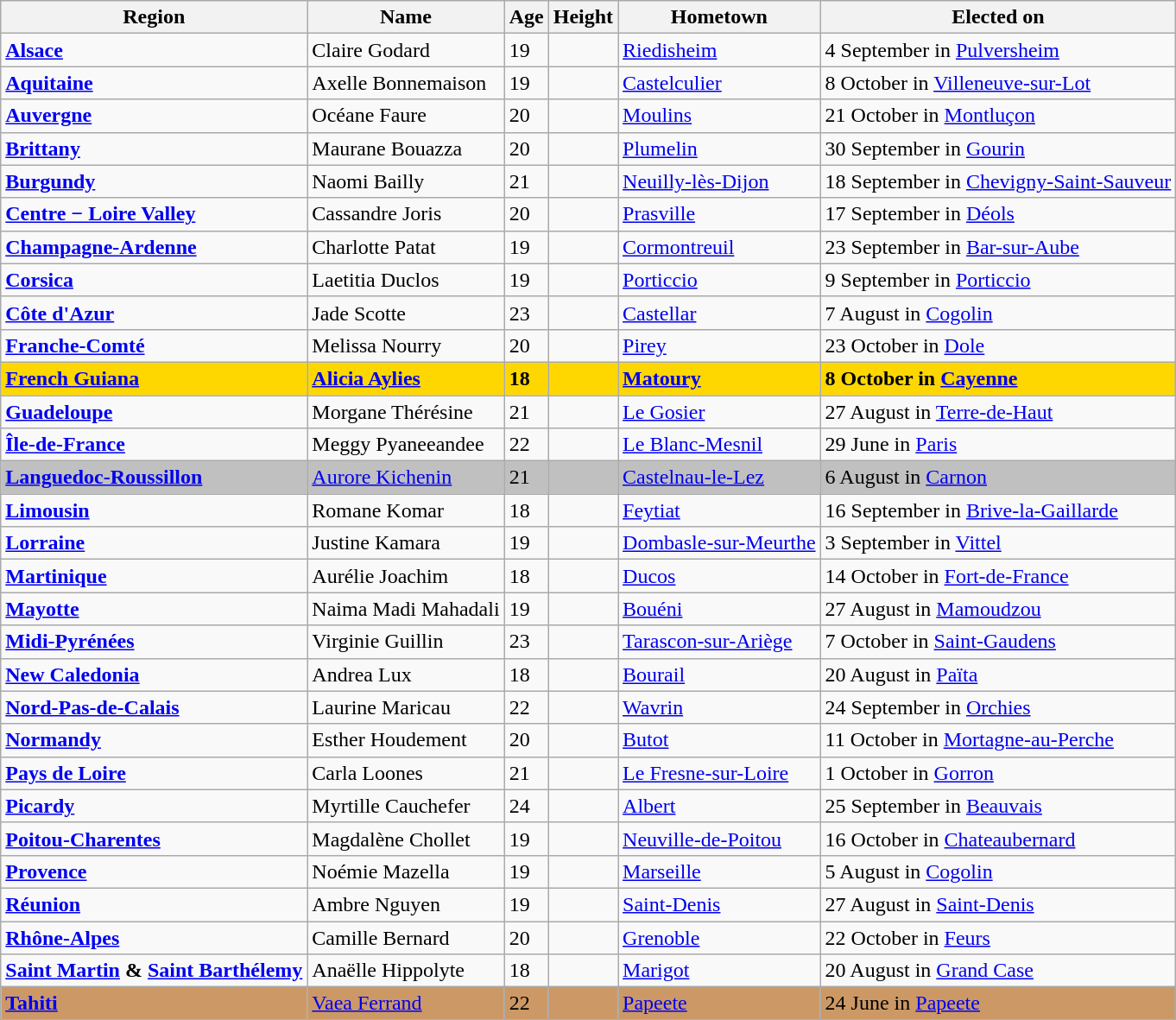<table class="wikitable sortable">
<tr>
<th scope="col">Region</th>
<th scope="col">Name</th>
<th scope="col">Age</th>
<th scope="col">Height</th>
<th scope="col">Hometown</th>
<th scope="col">Elected on</th>
</tr>
<tr>
<td> <strong><a href='#'>Alsace</a></strong></td>
<td>Claire Godard</td>
<td>19</td>
<td></td>
<td><a href='#'>Riedisheim</a></td>
<td>4 September in <a href='#'>Pulversheim</a></td>
</tr>
<tr>
<td> <strong><a href='#'>Aquitaine</a></strong></td>
<td>Axelle Bonnemaison</td>
<td>19</td>
<td></td>
<td><a href='#'>Castelculier</a></td>
<td>8 October in <a href='#'>Villeneuve-sur-Lot</a></td>
</tr>
<tr>
<td> <strong><a href='#'>Auvergne</a></strong></td>
<td>Océane Faure</td>
<td>20</td>
<td></td>
<td><a href='#'>Moulins</a></td>
<td>21 October in <a href='#'>Montluçon</a></td>
</tr>
<tr>
<td> <strong><a href='#'>Brittany</a></strong></td>
<td>Maurane Bouazza</td>
<td>20</td>
<td></td>
<td><a href='#'>Plumelin</a></td>
<td>30 September in <a href='#'>Gourin</a></td>
</tr>
<tr>
<td> <strong><a href='#'>Burgundy</a></strong></td>
<td>Naomi Bailly</td>
<td>21</td>
<td></td>
<td><a href='#'>Neuilly-lès-Dijon</a></td>
<td>18 September in <a href='#'>Chevigny-Saint-Sauveur</a></td>
</tr>
<tr>
<td> <strong><a href='#'>Centre − Loire Valley</a></strong></td>
<td>Cassandre Joris</td>
<td>20</td>
<td></td>
<td><a href='#'>Prasville</a></td>
<td>17 September in <a href='#'>Déols</a></td>
</tr>
<tr>
<td> <strong><a href='#'>Champagne-Ardenne</a></strong></td>
<td>Charlotte Patat</td>
<td>19</td>
<td></td>
<td><a href='#'>Cormontreuil</a></td>
<td>23 September in <a href='#'>Bar-sur-Aube</a></td>
</tr>
<tr>
<td> <strong><a href='#'>Corsica</a></strong></td>
<td>Laetitia Duclos</td>
<td>19</td>
<td></td>
<td><a href='#'>Porticcio</a></td>
<td>9 September in <a href='#'>Porticcio</a></td>
</tr>
<tr>
<td> <strong><a href='#'>Côte d'Azur</a></strong></td>
<td>Jade Scotte</td>
<td>23</td>
<td></td>
<td><a href='#'>Castellar</a></td>
<td>7 August in <a href='#'>Cogolin</a></td>
</tr>
<tr>
<td> <strong><a href='#'>Franche-Comté</a></strong></td>
<td>Melissa Nourry</td>
<td>20</td>
<td></td>
<td><a href='#'>Pirey</a></td>
<td>23 October in <a href='#'>Dole</a></td>
</tr>
<tr bgcolor="gold">
<td> <strong><a href='#'>French Guiana</a></strong></td>
<td><strong><a href='#'>Alicia Aylies</a></strong></td>
<td><strong>18</strong></td>
<td><strong></strong></td>
<td><strong><a href='#'>Matoury</a></strong></td>
<td><strong>8 October in <a href='#'>Cayenne</a></strong></td>
</tr>
<tr>
<td> <strong><a href='#'>Guadeloupe</a></strong></td>
<td>Morgane Thérésine</td>
<td>21</td>
<td></td>
<td><a href='#'>Le Gosier</a></td>
<td>27 August in <a href='#'>Terre-de-Haut</a></td>
</tr>
<tr>
<td> <strong><a href='#'>Île-de-France</a></strong></td>
<td>Meggy Pyaneeandee</td>
<td>22</td>
<td></td>
<td><a href='#'>Le Blanc-Mesnil</a></td>
<td>29 June in <a href='#'>Paris</a></td>
</tr>
<tr bgcolor="silver">
<td> <strong><a href='#'>Languedoc-Roussillon</a></strong></td>
<td><a href='#'>Aurore Kichenin</a></td>
<td>21</td>
<td></td>
<td><a href='#'>Castelnau-le-Lez</a></td>
<td>6 August in <a href='#'>Carnon</a></td>
</tr>
<tr>
<td> <strong><a href='#'>Limousin</a></strong></td>
<td>Romane Komar</td>
<td>18</td>
<td></td>
<td><a href='#'>Feytiat</a></td>
<td>16 September in <a href='#'>Brive-la-Gaillarde</a></td>
</tr>
<tr>
<td> <strong><a href='#'>Lorraine</a></strong></td>
<td>Justine Kamara</td>
<td>19</td>
<td></td>
<td><a href='#'>Dombasle-sur-Meurthe</a></td>
<td>3 September in <a href='#'>Vittel</a></td>
</tr>
<tr>
<td> <strong><a href='#'>Martinique</a></strong></td>
<td>Aurélie Joachim</td>
<td>18</td>
<td></td>
<td><a href='#'>Ducos</a></td>
<td>14 October in <a href='#'>Fort-de-France</a></td>
</tr>
<tr>
<td> <strong><a href='#'>Mayotte</a></strong></td>
<td>Naima Madi Mahadali</td>
<td>19</td>
<td></td>
<td><a href='#'>Bouéni</a></td>
<td>27 August in <a href='#'>Mamoudzou</a></td>
</tr>
<tr>
<td> <strong><a href='#'>Midi-Pyrénées</a></strong></td>
<td>Virginie Guillin</td>
<td>23</td>
<td></td>
<td><a href='#'>Tarascon-sur-Ariège</a></td>
<td>7 October in <a href='#'>Saint-Gaudens</a></td>
</tr>
<tr>
<td> <strong><a href='#'>New Caledonia</a></strong></td>
<td>Andrea Lux</td>
<td>18</td>
<td></td>
<td><a href='#'>Bourail</a></td>
<td>20 August in <a href='#'>Païta</a></td>
</tr>
<tr>
<td> <strong><a href='#'>Nord-Pas-de-Calais</a></strong></td>
<td>Laurine Maricau</td>
<td>22</td>
<td></td>
<td><a href='#'>Wavrin</a></td>
<td>24 September in <a href='#'>Orchies</a></td>
</tr>
<tr>
<td> <strong><a href='#'>Normandy</a></strong></td>
<td>Esther Houdement</td>
<td>20</td>
<td></td>
<td><a href='#'>Butot</a></td>
<td>11 October in <a href='#'>Mortagne-au-Perche</a></td>
</tr>
<tr>
<td> <strong><a href='#'>Pays de Loire</a></strong></td>
<td>Carla Loones</td>
<td>21</td>
<td></td>
<td><a href='#'>Le Fresne-sur-Loire</a></td>
<td>1 October in <a href='#'>Gorron</a></td>
</tr>
<tr>
<td> <strong><a href='#'>Picardy</a></strong></td>
<td>Myrtille Cauchefer</td>
<td>24</td>
<td></td>
<td><a href='#'>Albert</a></td>
<td>25 September in <a href='#'>Beauvais</a></td>
</tr>
<tr>
<td> <strong><a href='#'>Poitou-Charentes</a></strong></td>
<td>Magdalène Chollet</td>
<td>19</td>
<td></td>
<td><a href='#'>Neuville-de-Poitou</a></td>
<td>16 October in <a href='#'>Chateaubernard</a></td>
</tr>
<tr>
<td> <strong><a href='#'>Provence</a></strong></td>
<td>Noémie Mazella</td>
<td>19</td>
<td></td>
<td><a href='#'>Marseille</a></td>
<td>5 August in <a href='#'>Cogolin</a></td>
</tr>
<tr>
<td> <strong><a href='#'>Réunion</a></strong></td>
<td>Ambre Nguyen</td>
<td>19</td>
<td></td>
<td><a href='#'>Saint-Denis</a></td>
<td>27 August in <a href='#'>Saint-Denis</a></td>
</tr>
<tr>
<td> <strong><a href='#'>Rhône-Alpes</a></strong></td>
<td>Camille Bernard</td>
<td>20</td>
<td></td>
<td><a href='#'>Grenoble</a></td>
<td>22 October in <a href='#'>Feurs</a></td>
</tr>
<tr>
<td>  <strong><a href='#'>Saint Martin</a> & <a href='#'>Saint Barthélemy</a></strong></td>
<td>Anaëlle Hippolyte</td>
<td>18</td>
<td></td>
<td><a href='#'>Marigot</a></td>
<td>20 August in <a href='#'>Grand Case</a></td>
</tr>
<tr bgcolor=#cc9966>
<td> <strong><a href='#'>Tahiti</a></strong></td>
<td><a href='#'>Vaea Ferrand</a></td>
<td>22</td>
<td></td>
<td><a href='#'>Papeete</a></td>
<td>24 June in <a href='#'>Papeete</a></td>
</tr>
<tr>
</tr>
</table>
